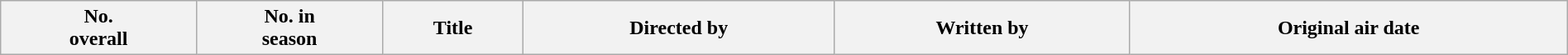<table class="wikitable plainrowheaders" style="width:100%; background:#fff;">
<tr>
<th style="background:#;">No.<br>overall</th>
<th style="background:#;">No. in<br>season</th>
<th style="background:#;">Title</th>
<th style="background:#;">Directed by</th>
<th style="background:#;">Written by</th>
<th style="background:#;">Original air date<br></th>
</tr>
</table>
